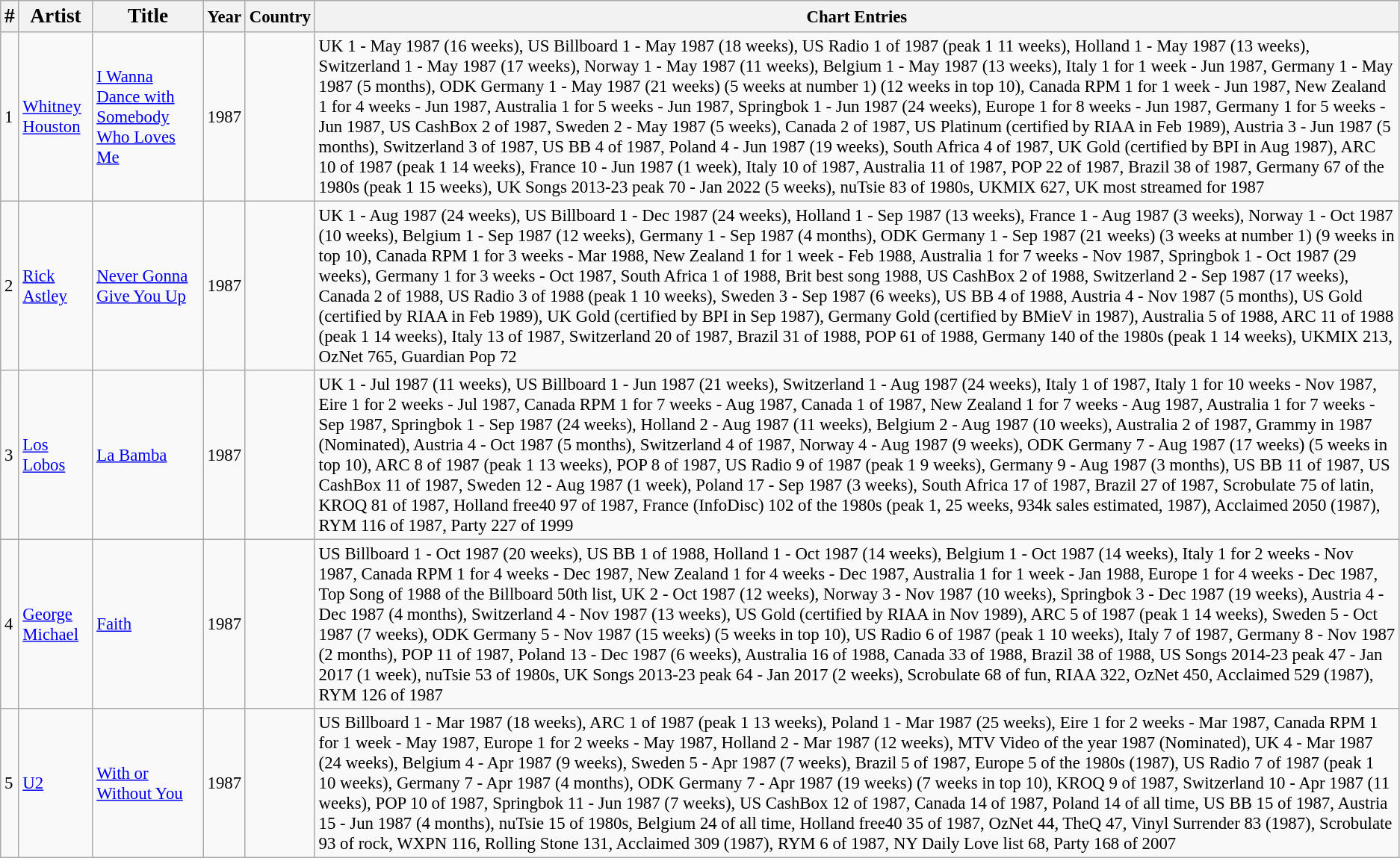<table class="wikitable" style="font-size:95%;">
<tr>
<th><big>#</big></th>
<th><big>Artist</big></th>
<th><big>Title</big></th>
<th>Year</th>
<th>Country</th>
<th>Chart Entries</th>
</tr>
<tr>
<td>1</td>
<td><a href='#'>Whitney Houston</a></td>
<td><a href='#'>I Wanna Dance with Somebody Who Loves Me</a></td>
<td>1987</td>
<td></td>
<td>UK 1 - May 1987 (16 weeks), US Billboard 1 - May 1987 (18 weeks), US Radio 1 of 1987 (peak 1 11 weeks), Holland 1 - May 1987 (13 weeks), Switzerland 1 - May 1987 (17 weeks), Norway 1 - May 1987 (11 weeks), Belgium 1 - May 1987 (13 weeks), Italy 1 for 1 week - Jun 1987, Germany 1 - May 1987 (5 months), ODK Germany 1 - May 1987 (21 weeks) (5 weeks at number 1) (12 weeks in top 10), Canada RPM 1 for 1 week - Jun 1987, New Zealand 1 for 4 weeks - Jun 1987, Australia 1 for 5 weeks - Jun 1987, Springbok 1 - Jun 1987 (24 weeks), Europe 1 for 8 weeks - Jun 1987, Germany 1 for 5 weeks - Jun 1987, US CashBox 2 of 1987, Sweden 2 - May 1987 (5 weeks), Canada 2 of 1987, US Platinum (certified by RIAA in Feb 1989), Austria 3 - Jun 1987 (5 months), Switzerland 3 of 1987, US BB 4 of 1987, Poland 4 - Jun 1987 (19 weeks), South Africa 4 of 1987, UK Gold (certified by BPI in Aug 1987), ARC 10 of 1987 (peak 1 14 weeks), France 10 - Jun 1987 (1 week), Italy 10 of 1987, Australia 11 of 1987, POP 22 of 1987, Brazil 38 of 1987, Germany 67 of the 1980s (peak 1 15 weeks), UK Songs 2013-23 peak 70 - Jan 2022 (5 weeks), nuTsie 83 of 1980s, UKMIX 627, UK most streamed for 1987</td>
</tr>
<tr>
<td>2</td>
<td><a href='#'>Rick Astley</a></td>
<td><a href='#'>Never Gonna Give You Up</a></td>
<td>1987</td>
<td></td>
<td>UK 1 - Aug 1987 (24 weeks), US Billboard 1 - Dec 1987 (24 weeks), Holland 1 - Sep 1987 (13 weeks), France 1 - Aug 1987 (3 weeks), Norway 1 - Oct 1987 (10 weeks), Belgium 1 - Sep 1987 (12 weeks), Germany 1 - Sep 1987 (4 months), ODK Germany 1 - Sep 1987 (21 weeks) (3 weeks at number 1) (9 weeks in top 10), Canada RPM 1 for 3 weeks - Mar 1988, New Zealand 1 for 1 week - Feb 1988, Australia 1 for 7 weeks - Nov 1987, Springbok 1 - Oct 1987 (29 weeks), Germany 1 for 3 weeks - Oct 1987, South Africa 1 of 1988, Brit best song 1988, US CashBox 2 of 1988, Switzerland 2 - Sep 1987 (17 weeks), Canada 2 of 1988, US Radio 3 of 1988 (peak 1 10 weeks), Sweden 3 - Sep 1987 (6 weeks), US BB 4 of 1988, Austria 4 - Nov 1987 (5 months), US Gold (certified by RIAA in Feb 1989), UK Gold (certified by BPI in Sep 1987), Germany Gold (certified by BMieV in 1987), Australia 5 of 1988, ARC 11 of 1988 (peak 1 14 weeks), Italy 13 of 1987, Switzerland 20 of 1987, Brazil 31 of 1988, POP 61 of 1988, Germany 140 of the 1980s (peak 1 14 weeks), UKMIX 213, OzNet 765, Guardian Pop 72</td>
</tr>
<tr>
<td>3</td>
<td><a href='#'>Los Lobos</a></td>
<td><a href='#'>La Bamba</a></td>
<td>1987</td>
<td></td>
<td>UK 1 - Jul 1987 (11 weeks), US Billboard 1 - Jun 1987 (21 weeks), Switzerland 1 - Aug 1987 (24 weeks), Italy 1 of 1987, Italy 1 for 10 weeks - Nov 1987, Eire 1 for 2 weeks - Jul 1987, Canada RPM 1 for 7 weeks - Aug 1987, Canada 1 of 1987, New Zealand 1 for 7 weeks - Aug 1987, Australia 1 for 7 weeks - Sep 1987, Springbok 1 - Sep 1987 (24 weeks), Holland 2 - Aug 1987 (11 weeks), Belgium 2 - Aug 1987 (10 weeks), Australia 2 of 1987, Grammy in 1987 (Nominated), Austria 4 - Oct 1987 (5 months), Switzerland 4 of 1987, Norway 4 - Aug 1987 (9 weeks), ODK Germany 7 - Aug 1987 (17 weeks) (5 weeks in top 10), ARC 8 of 1987 (peak 1 13 weeks), POP 8 of 1987, US Radio 9 of 1987 (peak 1 9 weeks), Germany 9 - Aug 1987 (3 months), US BB 11 of 1987, US CashBox 11 of 1987, Sweden 12 - Aug 1987 (1 week), Poland 17 - Sep 1987 (3 weeks), South Africa 17 of 1987, Brazil 27 of 1987, Scrobulate 75 of latin, KROQ 81 of 1987, Holland free40 97 of 1987, France (InfoDisc) 102 of the 1980s (peak 1, 25 weeks, 934k sales estimated, 1987), Acclaimed 2050 (1987), RYM 116 of 1987, Party 227 of 1999</td>
</tr>
<tr>
<td>4</td>
<td><a href='#'>George Michael</a></td>
<td><a href='#'>Faith</a></td>
<td>1987</td>
<td></td>
<td>US Billboard 1 - Oct 1987 (20 weeks), US BB 1 of 1988, Holland 1 - Oct 1987 (14 weeks), Belgium 1 - Oct 1987 (14 weeks), Italy 1 for 2 weeks - Nov 1987, Canada RPM 1 for 4 weeks - Dec 1987, New Zealand 1 for 4 weeks - Dec 1987, Australia 1 for 1 week - Jan 1988, Europe 1 for 4 weeks - Dec 1987, Top Song of 1988 of the Billboard 50th list, UK 2 - Oct 1987 (12 weeks), Norway 3 - Nov 1987 (10 weeks), Springbok 3 - Dec 1987 (19 weeks), Austria 4 - Dec 1987 (4 months), Switzerland 4 - Nov 1987 (13 weeks), US Gold (certified by RIAA in Nov 1989), ARC 5 of 1987 (peak 1 14 weeks), Sweden 5 - Oct 1987 (7 weeks), ODK Germany 5 - Nov 1987 (15 weeks) (5 weeks in top 10), US Radio 6 of 1987 (peak 1 10 weeks), Italy 7 of 1987, Germany 8 - Nov 1987 (2 months), POP 11 of 1987, Poland 13 - Dec 1987 (6 weeks), Australia 16 of 1988, Canada 33 of 1988, Brazil 38 of 1988, US Songs 2014-23 peak 47 - Jan 2017 (1 week), nuTsie 53 of 1980s, UK Songs 2013-23 peak 64 - Jan 2017 (2 weeks), Scrobulate 68 of fun, RIAA 322, OzNet 450, Acclaimed 529 (1987), RYM 126 of 1987</td>
</tr>
<tr>
<td>5</td>
<td><a href='#'>U2</a></td>
<td><a href='#'>With or Without You</a></td>
<td>1987</td>
<td></td>
<td>US Billboard 1 - Mar 1987 (18 weeks), ARC 1 of 1987 (peak 1 13 weeks), Poland 1 - Mar 1987 (25 weeks), Eire 1 for 2 weeks - Mar 1987, Canada RPM 1 for 1 week - May 1987, Europe 1 for 2 weeks - May 1987, Holland 2 - Mar 1987 (12 weeks), MTV Video of the year 1987 (Nominated), UK 4 - Mar 1987 (24 weeks), Belgium 4 - Apr 1987 (9 weeks), Sweden 5 - Apr 1987 (7 weeks), Brazil 5 of 1987, Europe 5 of the 1980s (1987), US Radio 7 of 1987 (peak 1 10 weeks), Germany 7 - Apr 1987 (4 months), ODK Germany 7 - Apr 1987 (19 weeks) (7 weeks in top 10), KROQ 9 of 1987, Switzerland 10 - Apr 1987 (11 weeks), POP 10 of 1987, Springbok 11 - Jun 1987 (7 weeks), US CashBox 12 of 1987, Canada 14 of 1987, Poland 14 of all time, US BB 15 of 1987, Austria 15 - Jun 1987 (4 months), nuTsie 15 of 1980s, Belgium 24 of all time, Holland free40 35 of 1987, OzNet 44, TheQ 47, Vinyl Surrender 83 (1987), Scrobulate 93 of rock, WXPN 116, Rolling Stone 131, Acclaimed 309 (1987), RYM 6 of 1987, NY Daily Love list 68, Party 168 of 2007</td>
</tr>
</table>
